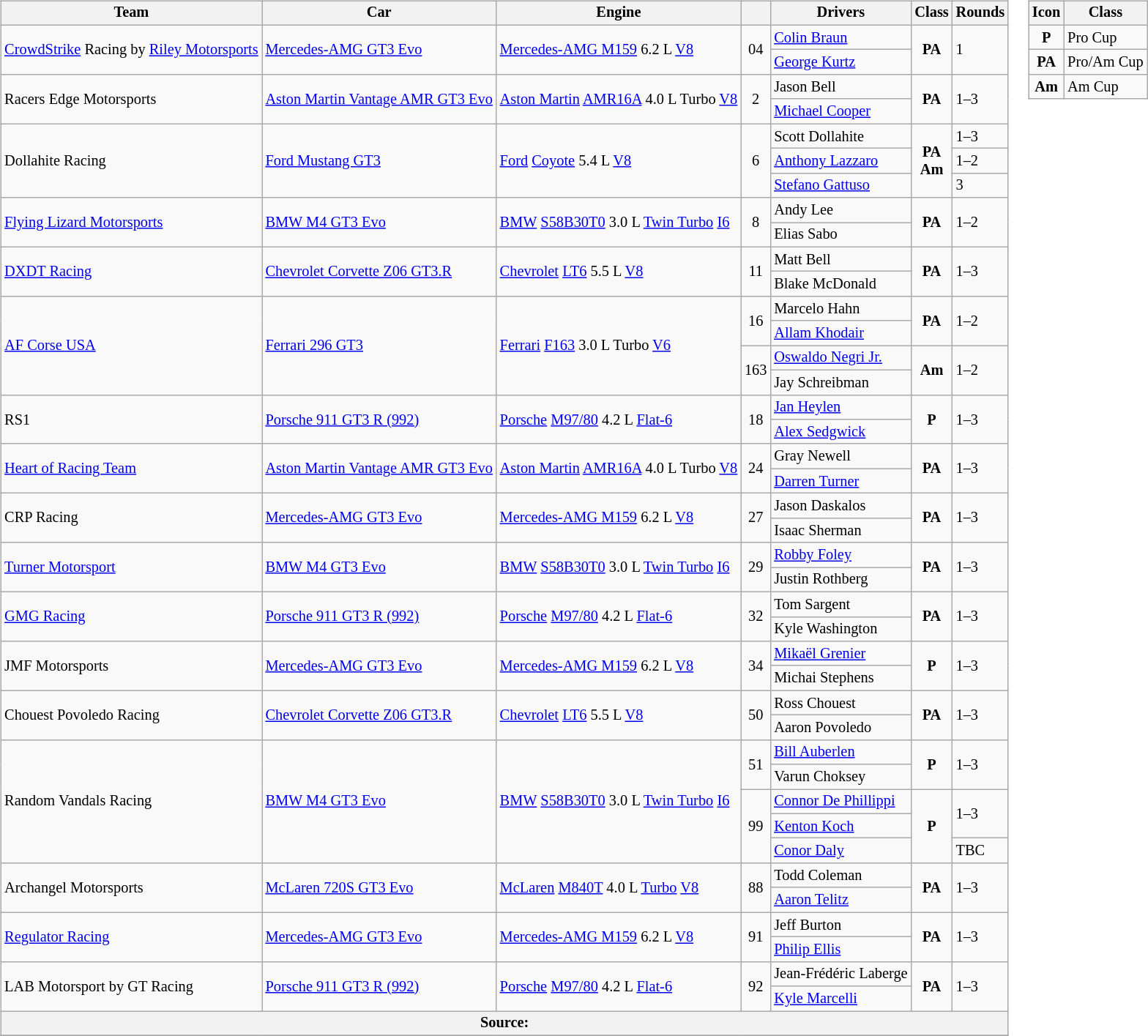<table>
<tr>
<td><br><table class="wikitable" style="font-size:85%;">
<tr>
<th>Team</th>
<th>Car</th>
<th>Engine</th>
<th></th>
<th>Drivers</th>
<th>Class</th>
<th>Rounds</th>
</tr>
<tr>
<td rowspan="2"> <a href='#'>CrowdStrike</a> Racing by <a href='#'>Riley Motorsports</a></td>
<td rowspan="2"><a href='#'>Mercedes-AMG GT3 Evo</a></td>
<td rowspan="2"><a href='#'>Mercedes-AMG M159</a> 6.2 L <a href='#'>V8</a></td>
<td rowspan="2" align="center">04</td>
<td> <a href='#'>Colin Braun</a></td>
<td rowspan="2" align="center"><strong><span>PA</span></strong></td>
<td rowspan="2">1</td>
</tr>
<tr>
<td> <a href='#'>George Kurtz</a></td>
</tr>
<tr>
<td rowspan="2"> Racers Edge Motorsports</td>
<td rowspan="2"><a href='#'>Aston Martin Vantage AMR GT3 Evo</a></td>
<td rowspan="2"><a href='#'>Aston Martin</a> <a href='#'>AMR16A</a> 4.0 L Turbo <a href='#'>V8</a></td>
<td rowspan="2" align="center">2</td>
<td> Jason Bell</td>
<td rowspan="2" align="center"><strong><span>PA</span></strong></td>
<td rowspan="2">1–3</td>
</tr>
<tr>
<td> <a href='#'>Michael Cooper</a></td>
</tr>
<tr>
<td rowspan="3"> Dollahite Racing</td>
<td rowspan="3"><a href='#'>Ford Mustang GT3</a></td>
<td rowspan="3"><a href='#'>Ford</a> <a href='#'>Coyote</a> 5.4 L <a href='#'>V8</a></td>
<td rowspan="3" align="center">6</td>
<td> Scott Dollahite</td>
<td rowspan="3" align="center"><strong><span>PA</span></strong> <small></small> <br> <strong><span>Am</span></strong> <small></small></td>
<td>1–3</td>
</tr>
<tr>
<td> <a href='#'>Anthony Lazzaro</a></td>
<td>1–2</td>
</tr>
<tr>
<td> <a href='#'>Stefano Gattuso</a></td>
<td>3</td>
</tr>
<tr>
<td rowspan="2"> <a href='#'>Flying Lizard Motorsports</a></td>
<td rowspan="2"><a href='#'>BMW M4 GT3 Evo</a></td>
<td rowspan="2"><a href='#'>BMW</a> <a href='#'>S58B30T0</a> 3.0 L <a href='#'>Twin Turbo</a> <a href='#'>I6</a></td>
<td rowspan="2" align="center">8</td>
<td> Andy Lee</td>
<td rowspan="2" align="center"><strong><span>PA</span></strong></td>
<td rowspan="2">1–2</td>
</tr>
<tr>
<td> Elias Sabo</td>
</tr>
<tr>
<td rowspan="2"> <a href='#'>DXDT Racing</a></td>
<td rowspan="2"><a href='#'>Chevrolet Corvette Z06 GT3.R</a></td>
<td rowspan="2"><a href='#'>Chevrolet</a> <a href='#'>LT6</a> 5.5 L <a href='#'>V8</a></td>
<td rowspan="2" align="center">11</td>
<td> Matt Bell</td>
<td rowspan="2" align="center"><strong><span>PA</span></strong></td>
<td rowspan="2">1–3</td>
</tr>
<tr>
<td> Blake McDonald</td>
</tr>
<tr>
<td rowspan="4"> <a href='#'>AF Corse USA</a></td>
<td rowspan="4"><a href='#'>Ferrari 296 GT3</a></td>
<td rowspan="4"><a href='#'>Ferrari</a> <a href='#'>F163</a> 3.0 L Turbo <a href='#'>V6</a></td>
<td rowspan="2" align="center">16</td>
<td> Marcelo Hahn</td>
<td rowspan="2" align="center"><strong><span>PA</span></strong></td>
<td rowspan="2">1–2</td>
</tr>
<tr>
<td> <a href='#'>Allam Khodair</a></td>
</tr>
<tr>
<td rowspan="2" align="center">163</td>
<td> <a href='#'>Oswaldo Negri Jr.</a></td>
<td rowspan="2" align="center"><strong><span>Am</span></strong></td>
<td rowspan="2">1–2</td>
</tr>
<tr>
<td> Jay Schreibman</td>
</tr>
<tr>
<td rowspan="2"> RS1</td>
<td rowspan="2"><a href='#'>Porsche 911 GT3 R (992)</a></td>
<td rowspan="2"><a href='#'>Porsche</a> <a href='#'>M97/80</a> 4.2 L <a href='#'>Flat-6</a></td>
<td rowspan="2" align="center">18</td>
<td> <a href='#'>Jan Heylen</a></td>
<td rowspan="2" align="center"><strong><span>P</span></strong></td>
<td rowspan="2">1–3</td>
</tr>
<tr>
<td> <a href='#'>Alex Sedgwick</a></td>
</tr>
<tr>
<td rowspan="2"> <a href='#'>Heart of Racing Team</a></td>
<td rowspan="2"><a href='#'>Aston Martin Vantage AMR GT3 Evo</a></td>
<td rowspan="2"><a href='#'>Aston Martin</a> <a href='#'>AMR16A</a> 4.0 L Turbo <a href='#'>V8</a></td>
<td rowspan="2" align="center">24</td>
<td> Gray Newell</td>
<td rowspan="2" align="center"><strong><span>PA</span></strong></td>
<td rowspan="2">1–3</td>
</tr>
<tr>
<td> <a href='#'>Darren Turner</a></td>
</tr>
<tr>
<td rowspan="2"> CRP Racing</td>
<td rowspan="2"><a href='#'>Mercedes-AMG GT3 Evo</a></td>
<td rowspan="2"><a href='#'>Mercedes-AMG M159</a> 6.2 L <a href='#'>V8</a></td>
<td rowspan="2" align="center">27</td>
<td> Jason Daskalos</td>
<td rowspan="2" align="center"><strong><span>PA</span></strong></td>
<td rowspan="2">1–3</td>
</tr>
<tr>
<td> Isaac Sherman</td>
</tr>
<tr>
<td rowspan="2"> <a href='#'>Turner Motorsport</a></td>
<td rowspan="2"><a href='#'>BMW M4 GT3 Evo</a></td>
<td rowspan="2"><a href='#'>BMW</a> <a href='#'>S58B30T0</a> 3.0 L <a href='#'>Twin Turbo</a> <a href='#'>I6</a></td>
<td rowspan="2" align="center">29</td>
<td> <a href='#'>Robby Foley</a></td>
<td rowspan="2" align="center"><strong><span>PA</span></strong></td>
<td rowspan="2">1–3</td>
</tr>
<tr>
<td> Justin Rothberg</td>
</tr>
<tr>
<td rowspan="2"> <a href='#'>GMG Racing</a></td>
<td rowspan="2"><a href='#'>Porsche 911 GT3 R (992)</a></td>
<td rowspan="2"><a href='#'>Porsche</a> <a href='#'>M97/80</a> 4.2 L <a href='#'>Flat-6</a></td>
<td rowspan="2" align="center">32</td>
<td> Tom Sargent</td>
<td rowspan="2" align="center"><strong><span>PA</span></strong></td>
<td rowspan="2">1–3</td>
</tr>
<tr>
<td> Kyle Washington</td>
</tr>
<tr>
<td rowspan="2"> JMF Motorsports</td>
<td rowspan="2"><a href='#'>Mercedes-AMG GT3 Evo</a></td>
<td rowspan="2"><a href='#'>Mercedes-AMG M159</a> 6.2 L <a href='#'>V8</a></td>
<td rowspan="2" align="center">34</td>
<td> <a href='#'>Mikaël Grenier</a></td>
<td rowspan="2" align="center"><strong><span>P</span></strong></td>
<td rowspan="2">1–3</td>
</tr>
<tr>
<td> Michai Stephens</td>
</tr>
<tr>
<td rowspan="2"> Chouest Povoledo Racing</td>
<td rowspan="2"><a href='#'>Chevrolet Corvette Z06 GT3.R</a></td>
<td rowspan="2"><a href='#'>Chevrolet</a> <a href='#'>LT6</a> 5.5 L <a href='#'>V8</a></td>
<td rowspan="2" align="center">50</td>
<td> Ross Chouest</td>
<td rowspan="2" align="center"><strong><span>PA</span></strong></td>
<td rowspan="2">1–3</td>
</tr>
<tr>
<td> Aaron Povoledo</td>
</tr>
<tr>
<td rowspan="5"> Random Vandals Racing</td>
<td rowspan="5"><a href='#'>BMW M4 GT3 Evo</a></td>
<td rowspan="5"><a href='#'>BMW</a> <a href='#'>S58B30T0</a> 3.0 L <a href='#'>Twin Turbo</a> <a href='#'>I6</a></td>
<td rowspan="2" align="center">51</td>
<td> <a href='#'>Bill Auberlen</a></td>
<td rowspan="2" align="center"><strong><span>P</span></strong></td>
<td rowspan="2">1–3</td>
</tr>
<tr>
<td> Varun Choksey</td>
</tr>
<tr>
<td rowspan="3" align="center">99</td>
<td> <a href='#'>Connor De Phillippi</a></td>
<td rowspan="3" align="center"><strong><span>P</span></strong></td>
<td rowspan="2">1–3</td>
</tr>
<tr>
<td> <a href='#'>Kenton Koch</a></td>
</tr>
<tr>
<td> <a href='#'>Conor Daly</a></td>
<td>TBC</td>
</tr>
<tr>
<td rowspan="2"> Archangel Motorsports</td>
<td rowspan="2"><a href='#'>McLaren 720S GT3 Evo</a></td>
<td rowspan="2"><a href='#'>McLaren</a> <a href='#'>M840T</a> 4.0 L <a href='#'>Turbo</a> <a href='#'>V8</a></td>
<td align="center" rowspan="2">88</td>
<td> Todd Coleman</td>
<td rowspan="2" align="center"><strong><span>PA</span></strong></td>
<td rowspan="2">1–3</td>
</tr>
<tr>
<td> <a href='#'>Aaron Telitz</a></td>
</tr>
<tr>
<td rowspan="2"> <a href='#'>Regulator Racing</a></td>
<td rowspan="2"><a href='#'>Mercedes-AMG GT3 Evo</a></td>
<td rowspan="2"><a href='#'>Mercedes-AMG M159</a> 6.2 L <a href='#'>V8</a></td>
<td rowspan="2" align="center">91</td>
<td> Jeff Burton</td>
<td rowspan="2" align="center"><strong><span>PA</span></strong></td>
<td rowspan="2">1–3</td>
</tr>
<tr>
<td> <a href='#'>Philip Ellis</a></td>
</tr>
<tr>
<td rowspan="2"> LAB Motorsport by GT Racing</td>
<td rowspan="2"><a href='#'>Porsche 911 GT3 R (992)</a></td>
<td rowspan="2"><a href='#'>Porsche</a> <a href='#'>M97/80</a> 4.2 L <a href='#'>Flat-6</a></td>
<td rowspan="2" align="center">92</td>
<td> Jean-Frédéric Laberge</td>
<td rowspan="2" align="center"><strong><span>PA</span></strong></td>
<td rowspan="2">1–3</td>
</tr>
<tr>
<td> <a href='#'>Kyle Marcelli</a></td>
</tr>
<tr>
<th colspan="7">Source:</th>
</tr>
<tr>
</tr>
<tr>
</tr>
</table>
</td>
<td valign="top"><br><table class="wikitable" style="font-size:85%;">
<tr>
<th>Icon</th>
<th>Class</th>
</tr>
<tr>
<td align=center><strong><span>P</span></strong></td>
<td>Pro Cup</td>
</tr>
<tr>
<td align=center><strong><span>PA</span></strong></td>
<td>Pro/Am Cup</td>
</tr>
<tr>
<td align=center><strong><span>Am</span></strong></td>
<td>Am Cup</td>
</tr>
</table>
</td>
</tr>
</table>
